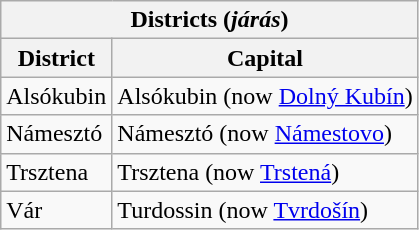<table class="wikitable">
<tr>
<th colspan=2>Districts (<em>járás</em>)</th>
</tr>
<tr>
<th>District</th>
<th>Capital</th>
</tr>
<tr>
<td> Alsókubin</td>
<td>Alsókubin (now <a href='#'>Dolný Kubín</a>)</td>
</tr>
<tr>
<td> Námesztó</td>
<td>Námesztó (now <a href='#'>Námestovo</a>)</td>
</tr>
<tr>
<td> Trsztena</td>
<td>Trsztena (now <a href='#'>Trstená</a>)</td>
</tr>
<tr>
<td> Vár</td>
<td>Turdossin (now <a href='#'>Tvrdošín</a>)</td>
</tr>
</table>
